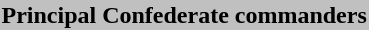<table style="align:left; margin-left:1em">
<tr>
<th bgcolor="#c0c0c0">Principal Confederate commanders</th>
</tr>
<tr>
<td></td>
</tr>
</table>
